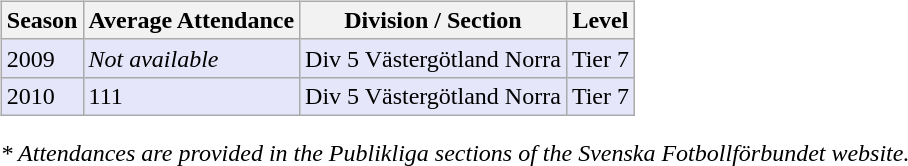<table>
<tr>
<td valign="top" width=0%><br><table class="wikitable">
<tr style="background:#f0f6fa;">
<th><strong>Season</strong></th>
<th><strong>Average Attendance</strong></th>
<th><strong>Division / Section</strong></th>
<th><strong>Level</strong></th>
</tr>
<tr>
<td style="background:#E6E6FA;">2009</td>
<td style="background:#E6E6FA;"><em>Not available</em></td>
<td style="background:#E6E6FA;">Div 5 Västergötland Norra</td>
<td style="background:#E6E6FA;">Tier 7</td>
</tr>
<tr>
<td style="background:#E6E6FA;">2010</td>
<td style="background:#E6E6FA;">111</td>
<td style="background:#E6E6FA;">Div 5 Västergötland Norra</td>
<td style="background:#E6E6FA;">Tier 7</td>
</tr>
</table>
<em>* Attendances are provided in the Publikliga sections of the Svenska Fotbollförbundet website.</em> </td>
</tr>
</table>
